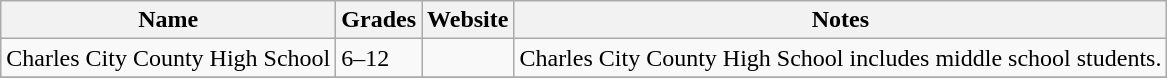<table class="wikitable">
<tr>
<th>Name</th>
<th>Grades</th>
<th>Website</th>
<th>Notes</th>
</tr>
<tr>
<td>Charles City County High School</td>
<td>6–12</td>
<td></td>
<td>Charles City County High School includes middle school students.</td>
</tr>
<tr>
</tr>
</table>
